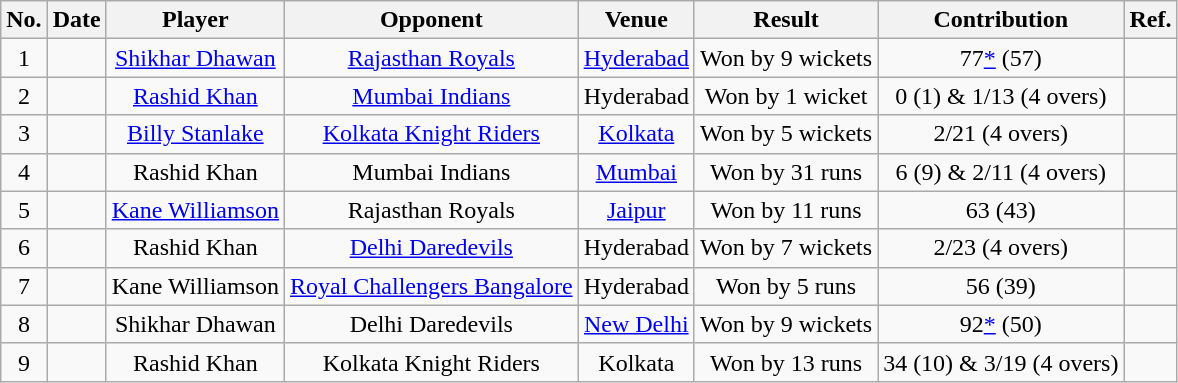<table class="wikitable" style="text-align:center">
<tr>
<th>No.</th>
<th>Date</th>
<th>Player</th>
<th>Opponent</th>
<th>Venue</th>
<th>Result</th>
<th>Contribution</th>
<th>Ref.</th>
</tr>
<tr>
<td>1</td>
<td></td>
<td><a href='#'>Shikhar Dhawan</a></td>
<td><a href='#'>Rajasthan Royals</a></td>
<td><a href='#'>Hyderabad</a></td>
<td>Won by 9 wickets</td>
<td>77<a href='#'>*</a> (57)</td>
<td></td>
</tr>
<tr>
<td>2</td>
<td></td>
<td><a href='#'>Rashid Khan</a></td>
<td><a href='#'>Mumbai Indians</a></td>
<td>Hyderabad</td>
<td>Won by 1 wicket</td>
<td>0 (1) & 1/13 (4 overs)</td>
<td></td>
</tr>
<tr>
<td>3</td>
<td></td>
<td><a href='#'>Billy Stanlake</a></td>
<td><a href='#'>Kolkata Knight Riders</a></td>
<td><a href='#'>Kolkata</a></td>
<td>Won by 5 wickets</td>
<td>2/21 (4 overs)</td>
<td></td>
</tr>
<tr>
<td>4</td>
<td></td>
<td>Rashid Khan</td>
<td>Mumbai Indians</td>
<td><a href='#'>Mumbai</a></td>
<td>Won by 31 runs</td>
<td>6 (9) & 2/11 (4 overs)</td>
<td></td>
</tr>
<tr>
<td>5</td>
<td></td>
<td><a href='#'>Kane Williamson</a></td>
<td>Rajasthan Royals</td>
<td><a href='#'>Jaipur</a></td>
<td>Won by 11 runs</td>
<td>63 (43)</td>
<td></td>
</tr>
<tr>
<td>6</td>
<td></td>
<td>Rashid Khan</td>
<td><a href='#'>Delhi Daredevils</a></td>
<td>Hyderabad</td>
<td>Won by 7 wickets</td>
<td>2/23 (4 overs)</td>
<td></td>
</tr>
<tr>
<td>7</td>
<td></td>
<td>Kane Williamson</td>
<td><a href='#'>Royal Challengers Bangalore</a></td>
<td>Hyderabad</td>
<td>Won by 5 runs</td>
<td>56 (39)</td>
<td></td>
</tr>
<tr>
<td>8</td>
<td></td>
<td>Shikhar Dhawan</td>
<td>Delhi Daredevils</td>
<td><a href='#'>New Delhi</a></td>
<td>Won by 9 wickets</td>
<td>92<a href='#'>*</a> (50)</td>
<td></td>
</tr>
<tr>
<td>9</td>
<td></td>
<td>Rashid Khan</td>
<td>Kolkata Knight Riders</td>
<td>Kolkata</td>
<td>Won by 13 runs</td>
<td>34 (10) & 3/19 (4 overs)</td>
<td></td>
</tr>
</table>
